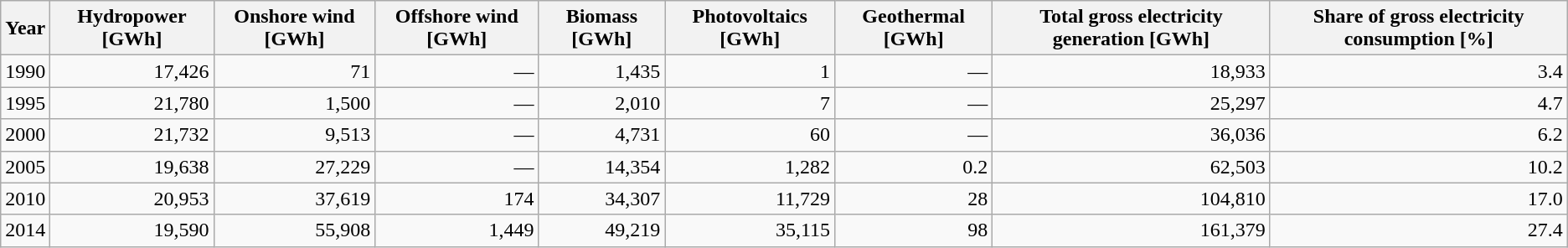<table class="wikitable" style="text-align: right">
<tr>
<th>Year</th>
<th>Hydropower <span>[GWh]</span></th>
<th>Onshore wind <span>[GWh]</span></th>
<th>Offshore wind <span>[GWh]</span></th>
<th>Biomass <span>[GWh]</span></th>
<th>Photovoltaics <span>[GWh]</span></th>
<th>Geothermal <span>[GWh]</span></th>
<th>Total gross electricity generation <span>[GWh]</span></th>
<th>Share of gross electricity consumption <span>[%]</span></th>
</tr>
<tr>
<td>1990</td>
<td>17,426</td>
<td>71</td>
<td>—</td>
<td>1,435</td>
<td>1</td>
<td>—</td>
<td>18,933</td>
<td>3.4</td>
</tr>
<tr>
<td>1995</td>
<td>21,780</td>
<td>1,500</td>
<td>—</td>
<td>2,010</td>
<td>7</td>
<td>—</td>
<td>25,297</td>
<td>4.7</td>
</tr>
<tr>
<td>2000</td>
<td>21,732</td>
<td>9,513</td>
<td>—</td>
<td>4,731</td>
<td>60</td>
<td>—</td>
<td>36,036</td>
<td>6.2</td>
</tr>
<tr>
<td>2005</td>
<td>19,638</td>
<td>27,229</td>
<td>—</td>
<td>14,354</td>
<td>1,282</td>
<td>0.2</td>
<td>62,503</td>
<td>10.2</td>
</tr>
<tr>
<td>2010</td>
<td>20,953</td>
<td>37,619</td>
<td>174</td>
<td>34,307</td>
<td>11,729</td>
<td>28</td>
<td>104,810</td>
<td>17.0</td>
</tr>
<tr>
<td>2014</td>
<td>19,590</td>
<td>55,908</td>
<td>1,449</td>
<td>49,219</td>
<td>35,115</td>
<td>98</td>
<td>161,379</td>
<td>27.4</td>
</tr>
</table>
